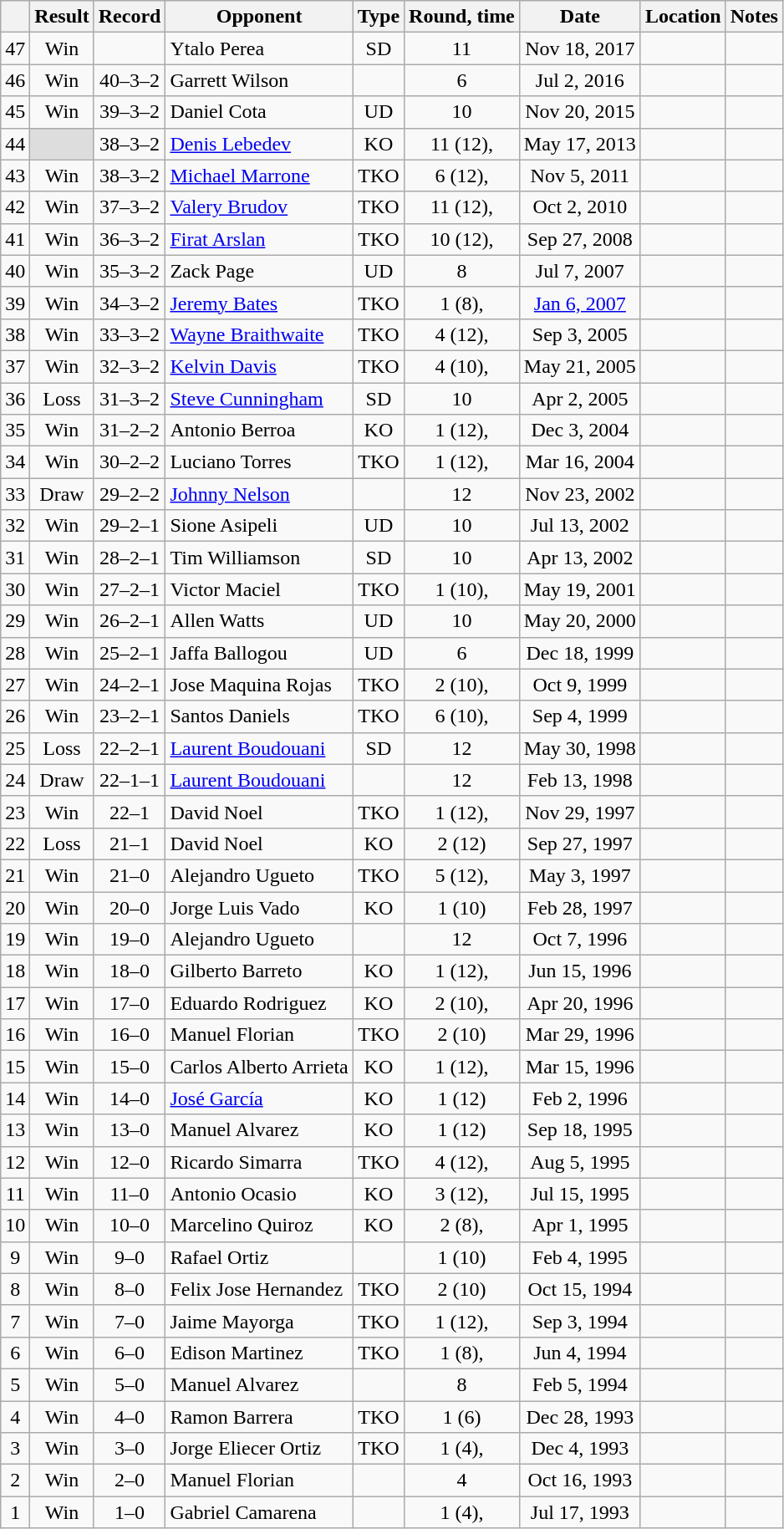<table class="wikitable" style="text-align:center">
<tr>
<th></th>
<th>Result</th>
<th>Record</th>
<th>Opponent</th>
<th>Type</th>
<th>Round, time</th>
<th>Date</th>
<th>Location</th>
<th>Notes</th>
</tr>
<tr>
<td>47</td>
<td>Win</td>
<td></td>
<td style="text-align:left;">Ytalo Perea</td>
<td>SD</td>
<td>11</td>
<td>Nov 18, 2017</td>
<td style="text-align:left;"></td>
<td style="text-align:left;"></td>
</tr>
<tr>
<td>46</td>
<td>Win</td>
<td>40–3–2 </td>
<td style="text-align:left;">Garrett Wilson</td>
<td></td>
<td>6</td>
<td>Jul 2, 2016</td>
<td style="text-align:left;"></td>
<td></td>
</tr>
<tr>
<td>45</td>
<td>Win</td>
<td>39–3–2 </td>
<td style="text-align:left;">Daniel Cota</td>
<td>UD</td>
<td>10</td>
<td>Nov 20, 2015</td>
<td style="text-align:left;"></td>
<td></td>
</tr>
<tr>
<td>44</td>
<td style="background:#DDD"></td>
<td>38–3–2 </td>
<td style="text-align:left;"><a href='#'>Denis Lebedev</a></td>
<td>KO</td>
<td>11 (12), </td>
<td>May 17, 2013</td>
<td style="text-align:left;"></td>
<td style="text-align:left;"></td>
</tr>
<tr>
<td>43</td>
<td>Win</td>
<td>38–3–2</td>
<td style="text-align:left;"><a href='#'>Michael Marrone</a></td>
<td>TKO</td>
<td>6 (12), </td>
<td>Nov 5, 2011</td>
<td style="text-align:left;"></td>
<td style="text-align:left;"></td>
</tr>
<tr>
<td>42</td>
<td>Win</td>
<td>37–3–2</td>
<td style="text-align:left;"><a href='#'>Valery Brudov</a></td>
<td>TKO</td>
<td>11 (12), </td>
<td>Oct 2, 2010</td>
<td style="text-align:left;"></td>
<td style="text-align:left;"></td>
</tr>
<tr>
<td>41</td>
<td>Win</td>
<td>36–3–2</td>
<td style="text-align:left;"><a href='#'>Firat Arslan</a></td>
<td>TKO</td>
<td>10 (12), </td>
<td>Sep 27, 2008</td>
<td style="text-align:left;"></td>
<td style="text-align:left;"></td>
</tr>
<tr>
<td>40</td>
<td>Win</td>
<td>35–3–2</td>
<td style="text-align:left;">Zack Page</td>
<td>UD</td>
<td>8</td>
<td>Jul 7, 2007</td>
<td style="text-align:left;"></td>
<td></td>
</tr>
<tr>
<td>39</td>
<td>Win</td>
<td>34–3–2</td>
<td style="text-align:left;"><a href='#'>Jeremy Bates</a></td>
<td>TKO</td>
<td>1 (8), </td>
<td><a href='#'>Jan 6, 2007</a></td>
<td style="text-align:left;"></td>
<td></td>
</tr>
<tr>
<td>38</td>
<td>Win</td>
<td>33–3–2</td>
<td style="text-align:left;"><a href='#'>Wayne Braithwaite</a></td>
<td>TKO</td>
<td>4 (12), </td>
<td>Sep 3, 2005</td>
<td style="text-align:left;"></td>
<td style="text-align:left;"></td>
</tr>
<tr>
<td>37</td>
<td>Win</td>
<td>32–3–2</td>
<td style="text-align:left;"><a href='#'>Kelvin Davis</a></td>
<td>TKO</td>
<td>4 (10), </td>
<td>May 21, 2005</td>
<td style="text-align:left;"></td>
<td></td>
</tr>
<tr>
<td>36</td>
<td>Loss</td>
<td>31–3–2</td>
<td style="text-align:left;"><a href='#'>Steve Cunningham</a></td>
<td>SD</td>
<td>10</td>
<td>Apr 2, 2005</td>
<td style="text-align:left;"></td>
<td></td>
</tr>
<tr>
<td>35</td>
<td>Win</td>
<td>31–2–2</td>
<td style="text-align:left;">Antonio Berroa</td>
<td>KO</td>
<td>1 (12), </td>
<td>Dec 3, 2004</td>
<td style="text-align:left;"></td>
<td style="text-align:left;"></td>
</tr>
<tr>
<td>34</td>
<td>Win</td>
<td>30–2–2</td>
<td style="text-align:left;">Luciano Torres</td>
<td>TKO</td>
<td>1 (12), </td>
<td>Mar 16, 2004</td>
<td style="text-align:left;"></td>
<td style="text-align:left;"></td>
</tr>
<tr>
<td>33</td>
<td>Draw</td>
<td>29–2–2</td>
<td style="text-align:left;"><a href='#'>Johnny Nelson</a></td>
<td></td>
<td>12</td>
<td>Nov 23, 2002</td>
<td style="text-align:left;"></td>
<td style="text-align:left;"></td>
</tr>
<tr>
<td>32</td>
<td>Win</td>
<td>29–2–1</td>
<td style="text-align:left;">Sione Asipeli</td>
<td>UD</td>
<td>10</td>
<td>Jul 13, 2002</td>
<td style="text-align:left;"></td>
<td></td>
</tr>
<tr>
<td>31</td>
<td>Win</td>
<td>28–2–1</td>
<td style="text-align:left;">Tim Williamson</td>
<td>SD</td>
<td>10</td>
<td>Apr 13, 2002</td>
<td style="text-align:left;"></td>
<td></td>
</tr>
<tr>
<td>30</td>
<td>Win</td>
<td>27–2–1</td>
<td style="text-align:left;">Victor Maciel</td>
<td>TKO</td>
<td>1 (10), </td>
<td>May 19, 2001</td>
<td style="text-align:left;"></td>
<td></td>
</tr>
<tr>
<td>29</td>
<td>Win</td>
<td>26–2–1</td>
<td style="text-align:left;">Allen Watts</td>
<td>UD</td>
<td>10</td>
<td>May 20, 2000</td>
<td style="text-align:left;"></td>
<td></td>
</tr>
<tr>
<td>28</td>
<td>Win</td>
<td>25–2–1</td>
<td style="text-align:left;">Jaffa Ballogou</td>
<td>UD</td>
<td>6</td>
<td>Dec 18, 1999</td>
<td style="text-align:left;"></td>
<td></td>
</tr>
<tr>
<td>27</td>
<td>Win</td>
<td>24–2–1</td>
<td style="text-align:left;">Jose Maquina Rojas</td>
<td>TKO</td>
<td>2 (10), </td>
<td>Oct 9, 1999</td>
<td style="text-align:left;"></td>
<td></td>
</tr>
<tr>
<td>26</td>
<td>Win</td>
<td>23–2–1</td>
<td style="text-align:left;">Santos Daniels</td>
<td>TKO</td>
<td>6 (10), </td>
<td>Sep 4, 1999</td>
<td style="text-align:left;"></td>
<td></td>
</tr>
<tr>
<td>25</td>
<td>Loss</td>
<td>22–2–1</td>
<td style="text-align:left;"><a href='#'>Laurent Boudouani</a></td>
<td>SD</td>
<td>12</td>
<td>May 30, 1998</td>
<td style="text-align:left;"></td>
<td style="text-align:left;"></td>
</tr>
<tr>
<td>24</td>
<td>Draw</td>
<td>22–1–1</td>
<td style="text-align:left;"><a href='#'>Laurent Boudouani</a></td>
<td></td>
<td>12</td>
<td>Feb 13, 1998</td>
<td style="text-align:left;"></td>
<td style="text-align:left;"></td>
</tr>
<tr>
<td>23</td>
<td>Win</td>
<td>22–1</td>
<td style="text-align:left;">David Noel</td>
<td>TKO</td>
<td>1 (12), </td>
<td>Nov 29, 1997</td>
<td style="text-align:left;"></td>
<td style="text-align:left;"></td>
</tr>
<tr>
<td>22</td>
<td>Loss</td>
<td>21–1</td>
<td style="text-align:left;">David Noel</td>
<td>KO</td>
<td>2 (12)</td>
<td>Sep 27, 1997</td>
<td style="text-align:left;"></td>
<td style="text-align:left;"></td>
</tr>
<tr>
<td>21</td>
<td>Win</td>
<td>21–0</td>
<td style="text-align:left;">Alejandro Ugueto</td>
<td>TKO</td>
<td>5 (12), </td>
<td>May 3, 1997</td>
<td style="text-align:left;"></td>
<td style="text-align:left;"></td>
</tr>
<tr>
<td>20</td>
<td>Win</td>
<td>20–0</td>
<td style="text-align:left;">Jorge Luis Vado</td>
<td>KO</td>
<td>1 (10)</td>
<td>Feb 28, 1997</td>
<td style="text-align:left;"></td>
<td></td>
</tr>
<tr>
<td>19</td>
<td>Win</td>
<td>19–0</td>
<td style="text-align:left;">Alejandro Ugueto</td>
<td></td>
<td>12</td>
<td>Oct 7, 1996</td>
<td style="text-align:left;"></td>
<td style="text-align:left;"></td>
</tr>
<tr>
<td>18</td>
<td>Win</td>
<td>18–0</td>
<td style="text-align:left;">Gilberto Barreto</td>
<td>KO</td>
<td>1 (12), </td>
<td>Jun 15, 1996</td>
<td style="text-align:left;"></td>
<td style="text-align:left;"></td>
</tr>
<tr>
<td>17</td>
<td>Win</td>
<td>17–0</td>
<td style="text-align:left;">Eduardo Rodriguez</td>
<td>KO</td>
<td>2 (10), </td>
<td>Apr 20, 1996</td>
<td style="text-align:left;"></td>
<td></td>
</tr>
<tr>
<td>16</td>
<td>Win</td>
<td>16–0</td>
<td style="text-align:left;">Manuel Florian</td>
<td>TKO</td>
<td>2 (10)</td>
<td>Mar 29, 1996</td>
<td style="text-align:left;"></td>
<td></td>
</tr>
<tr>
<td>15</td>
<td>Win</td>
<td>15–0</td>
<td style="text-align:left;">Carlos Alberto Arrieta</td>
<td>KO</td>
<td>1 (12), </td>
<td>Mar 15, 1996</td>
<td style="text-align:left;"></td>
<td style="text-align:left;"></td>
</tr>
<tr>
<td>14</td>
<td>Win</td>
<td>14–0</td>
<td style="text-align:left;"><a href='#'>José García</a></td>
<td>KO</td>
<td>1 (12)</td>
<td>Feb 2, 1996</td>
<td style="text-align:left;"></td>
<td style="text-align:left;"></td>
</tr>
<tr>
<td>13</td>
<td>Win</td>
<td>13–0</td>
<td style="text-align:left;">Manuel Alvarez</td>
<td>KO</td>
<td>1 (12)</td>
<td>Sep 18, 1995</td>
<td style="text-align:left;"></td>
<td style="text-align:left;"></td>
</tr>
<tr>
<td>12</td>
<td>Win</td>
<td>12–0</td>
<td style="text-align:left;">Ricardo Simarra</td>
<td>TKO</td>
<td>4 (12), </td>
<td>Aug 5, 1995</td>
<td style="text-align:left;"></td>
<td style="text-align:left;"></td>
</tr>
<tr>
<td>11</td>
<td>Win</td>
<td>11–0</td>
<td style="text-align:left;">Antonio Ocasio</td>
<td>KO</td>
<td>3 (12), </td>
<td>Jul 15, 1995</td>
<td style="text-align:left;"></td>
<td style="text-align:left;"></td>
</tr>
<tr>
<td>10</td>
<td>Win</td>
<td>10–0</td>
<td style="text-align:left;">Marcelino Quiroz</td>
<td>KO</td>
<td>2 (8), </td>
<td>Apr 1, 1995</td>
<td style="text-align:left;"></td>
<td></td>
</tr>
<tr>
<td>9</td>
<td>Win</td>
<td>9–0</td>
<td style="text-align:left;">Rafael Ortiz</td>
<td></td>
<td>1 (10)</td>
<td>Feb 4, 1995</td>
<td style="text-align:left;"></td>
<td></td>
</tr>
<tr>
<td>8</td>
<td>Win</td>
<td>8–0</td>
<td style="text-align:left;">Felix Jose Hernandez</td>
<td>TKO</td>
<td>2 (10)</td>
<td>Oct 15, 1994</td>
<td style="text-align:left;"></td>
<td></td>
</tr>
<tr>
<td>7</td>
<td>Win</td>
<td>7–0</td>
<td style="text-align:left;">Jaime Mayorga</td>
<td>TKO</td>
<td>1 (12), </td>
<td>Sep 3, 1994</td>
<td style="text-align:left;"></td>
<td style="text-align:left;"></td>
</tr>
<tr>
<td>6</td>
<td>Win</td>
<td>6–0</td>
<td style="text-align:left;">Edison Martinez</td>
<td>TKO</td>
<td>1 (8), </td>
<td>Jun 4, 1994</td>
<td style="text-align:left;"></td>
<td></td>
</tr>
<tr>
<td>5</td>
<td>Win</td>
<td>5–0</td>
<td style="text-align:left;">Manuel Alvarez</td>
<td></td>
<td>8</td>
<td>Feb 5, 1994</td>
<td style="text-align:left;"></td>
<td></td>
</tr>
<tr>
<td>4</td>
<td>Win</td>
<td>4–0</td>
<td style="text-align:left;">Ramon Barrera</td>
<td>TKO</td>
<td>1 (6)</td>
<td>Dec 28, 1993</td>
<td style="text-align:left;"></td>
<td></td>
</tr>
<tr>
<td>3</td>
<td>Win</td>
<td>3–0</td>
<td style="text-align:left;">Jorge Eliecer Ortiz</td>
<td>TKO</td>
<td>1 (4), </td>
<td>Dec 4, 1993</td>
<td style="text-align:left;"></td>
<td></td>
</tr>
<tr>
<td>2</td>
<td>Win</td>
<td>2–0</td>
<td style="text-align:left;">Manuel Florian</td>
<td></td>
<td>4</td>
<td>Oct 16, 1993</td>
<td style="text-align:left;"></td>
<td></td>
</tr>
<tr>
<td>1</td>
<td>Win</td>
<td>1–0</td>
<td style="text-align:left;">Gabriel Camarena</td>
<td></td>
<td>1 (4), </td>
<td>Jul 17, 1993</td>
<td style="text-align:left;"></td>
<td></td>
</tr>
</table>
